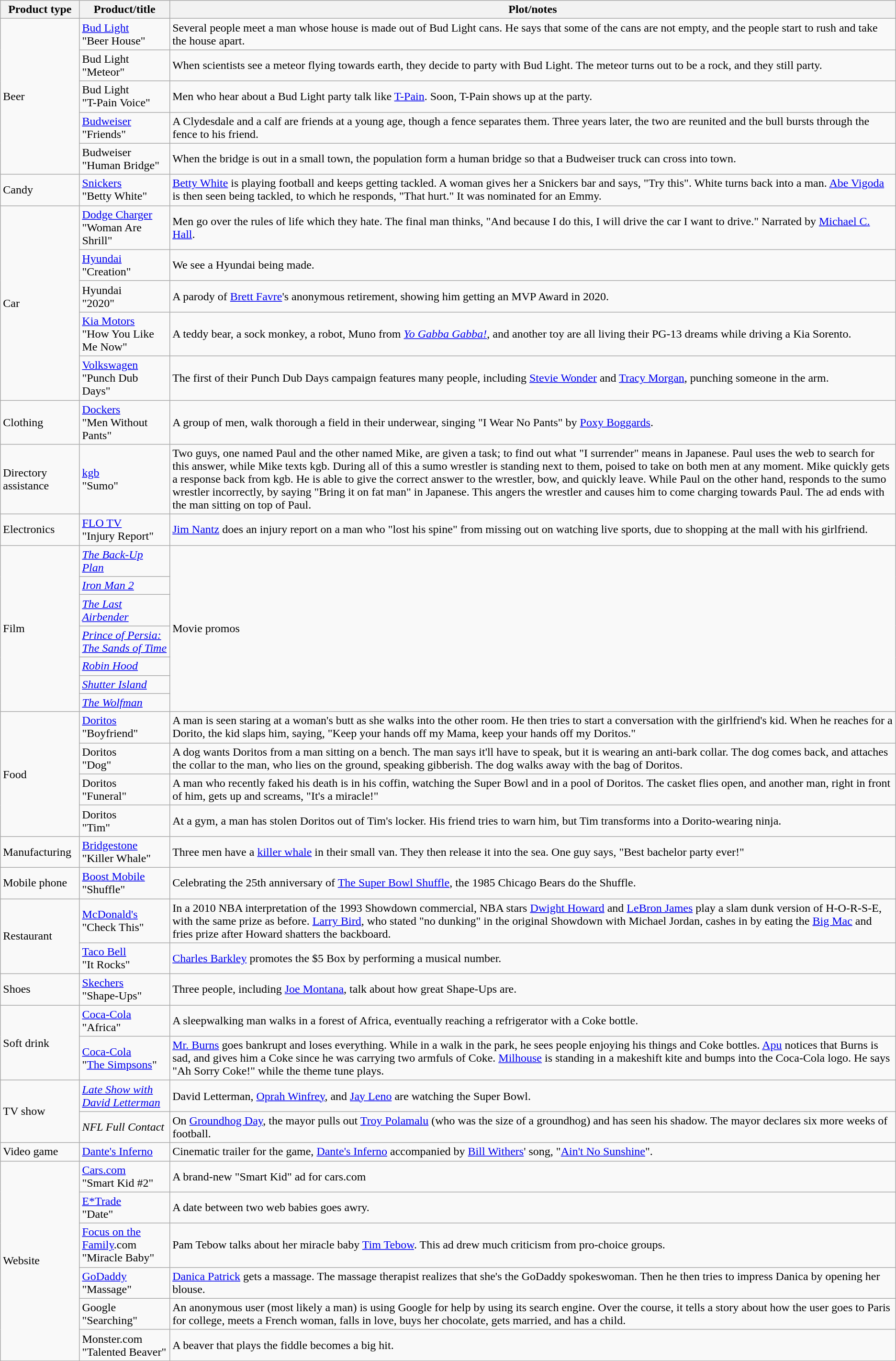<table class="wikitable">
<tr>
<th>Product type</th>
<th>Product/title</th>
<th>Plot/notes</th>
</tr>
<tr>
<td rowspan="5">Beer</td>
<td><a href='#'>Bud Light</a><br>"Beer House"</td>
<td>Several people meet a man whose house is made out of Bud Light cans. He says that some of the cans are not empty, and the people start to rush and take the house apart.</td>
</tr>
<tr>
<td>Bud Light<br>"Meteor"</td>
<td>When scientists see a meteor flying towards earth, they decide to party with Bud Light. The meteor turns out to be a rock, and they still party.</td>
</tr>
<tr>
<td>Bud Light<br>"T-Pain Voice"</td>
<td>Men who hear about a Bud Light party talk like <a href='#'>T-Pain</a>. Soon, T-Pain shows up at the party.</td>
</tr>
<tr>
<td><a href='#'>Budweiser</a><br>"Friends"</td>
<td>A Clydesdale and a calf are friends at a young age, though a fence separates them. Three years later, the two are reunited and the bull bursts through the fence to his friend.</td>
</tr>
<tr>
<td>Budweiser<br>"Human Bridge"</td>
<td>When the bridge is out in a small town, the population form a human bridge so that a Budweiser truck can cross into town.</td>
</tr>
<tr>
<td>Candy</td>
<td><a href='#'>Snickers</a><br>"Betty White"</td>
<td><a href='#'>Betty White</a> is playing football and keeps getting tackled. A woman gives her a Snickers bar and says, "Try this". White turns back into a man. <a href='#'>Abe Vigoda</a> is then seen being tackled, to which he responds, "That hurt." It was nominated for an Emmy.</td>
</tr>
<tr>
<td rowspan="5">Car</td>
<td><a href='#'>Dodge Charger</a><br>"Woman Are Shrill"</td>
<td>Men go over the rules of life which they hate. The final man thinks, "And because I do this, I will drive the car I want to drive." Narrated by <a href='#'>Michael C. Hall</a>.</td>
</tr>
<tr>
<td><a href='#'>Hyundai</a><br>"Creation"</td>
<td>We see a Hyundai being made.</td>
</tr>
<tr>
<td>Hyundai<br>"2020"</td>
<td>A parody of <a href='#'>Brett Favre</a>'s anonymous retirement, showing him getting an MVP Award in 2020.</td>
</tr>
<tr>
<td><a href='#'>Kia Motors</a><br>"How You Like Me Now"</td>
<td>A teddy bear, a sock monkey, a robot, Muno from <em><a href='#'>Yo Gabba Gabba!</a></em>, and another toy are all living their PG-13 dreams while driving a Kia Sorento.</td>
</tr>
<tr>
<td><a href='#'>Volkswagen</a><br>"Punch Dub Days"</td>
<td>The first of their Punch Dub Days campaign features many people, including <a href='#'>Stevie Wonder</a> and <a href='#'>Tracy Morgan</a>, punching someone in the arm.</td>
</tr>
<tr>
<td>Clothing</td>
<td><a href='#'>Dockers</a><br>"Men Without Pants"</td>
<td>A group of men, walk thorough a field in their underwear, singing "I Wear No Pants" by <a href='#'>Poxy Boggards</a>.</td>
</tr>
<tr>
<td>Directory assistance</td>
<td><a href='#'>kgb</a><br>"Sumo"</td>
<td>Two guys, one named Paul and the other named Mike, are given a task; to find out what "I surrender" means in Japanese. Paul uses the web to search for this answer, while Mike texts kgb. During all of this a sumo wrestler is standing next to them, poised to take on both men at any moment. Mike quickly gets a response back from kgb. He is able to give the correct answer to the wrestler, bow, and quickly leave. While Paul on the other hand, responds to the sumo wrestler incorrectly, by saying "Bring it on fat man" in Japanese. This angers the wrestler and causes him to come charging towards Paul. The ad ends with the man sitting on top of Paul.</td>
</tr>
<tr>
<td>Electronics</td>
<td><a href='#'>FLO TV</a><br>"Injury Report"</td>
<td><a href='#'>Jim Nantz</a> does an injury report on a man who "lost his spine" from missing out on watching live sports, due to shopping at the mall with his girlfriend.</td>
</tr>
<tr>
<td rowspan="7">Film</td>
<td><em><a href='#'>The Back-Up Plan</a></em></td>
<td rowspan="7">Movie promos</td>
</tr>
<tr>
<td><em><a href='#'>Iron Man 2</a></em></td>
</tr>
<tr>
<td><em><a href='#'>The Last Airbender</a></em></td>
</tr>
<tr>
<td><em><a href='#'>Prince of Persia: The Sands of Time</a></em></td>
</tr>
<tr>
<td><em><a href='#'>Robin Hood</a></em></td>
</tr>
<tr>
<td><em><a href='#'>Shutter Island</a></em></td>
</tr>
<tr>
<td><em><a href='#'>The Wolfman</a></em></td>
</tr>
<tr>
<td rowspan="4">Food</td>
<td><a href='#'>Doritos</a><br>"Boyfriend"</td>
<td>A man is seen staring at a woman's butt as she walks into the other room. He then tries to start a conversation with the girlfriend's kid. When he reaches for a Dorito, the kid slaps him, saying, "Keep your hands off my Mama, keep your hands off my Doritos."</td>
</tr>
<tr>
<td>Doritos<br>"Dog"</td>
<td>A dog wants Doritos from a man sitting on a bench. The man says it'll have to speak, but it is wearing an anti-bark collar. The dog comes back, and attaches the collar to the man, who lies on the ground, speaking gibberish. The dog walks away with the bag of Doritos.</td>
</tr>
<tr>
<td>Doritos<br>"Funeral"</td>
<td>A man who recently faked his death is in his coffin, watching the Super Bowl and in a pool of Doritos. The casket flies open, and another man, right in front of him, gets up and screams, "It's a miracle!"</td>
</tr>
<tr>
<td>Doritos<br>"Tim"</td>
<td>At a gym, a man has stolen Doritos out of Tim's locker. His friend tries to warn him, but Tim transforms into a Dorito-wearing ninja.</td>
</tr>
<tr>
<td>Manufacturing</td>
<td><a href='#'>Bridgestone</a><br>"Killer Whale"</td>
<td>Three men have a <a href='#'>killer whale</a> in their small van. They then release it into the sea. One guy says, "Best bachelor party ever!"</td>
</tr>
<tr>
<td>Mobile phone</td>
<td><a href='#'>Boost Mobile</a><br>"Shuffle"</td>
<td>Celebrating the 25th anniversary of <a href='#'>The Super Bowl Shuffle</a>, the 1985 Chicago Bears do the Shuffle.</td>
</tr>
<tr>
<td rowspan="2">Restaurant</td>
<td><a href='#'>McDonald's</a><br>"Check This"</td>
<td>In a 2010 NBA interpretation of the 1993 Showdown commercial, NBA stars <a href='#'>Dwight Howard</a> and <a href='#'>LeBron James</a> play a slam dunk version of H-O-R-S-E, with the same prize as before. <a href='#'>Larry Bird</a>, who stated "no dunking" in the original Showdown with Michael Jordan, cashes in by eating the <a href='#'>Big Mac</a> and fries prize after Howard shatters the backboard.</td>
</tr>
<tr>
<td><a href='#'>Taco Bell</a><br>"It Rocks"</td>
<td><a href='#'>Charles Barkley</a> promotes the $5 Box by performing a musical number.</td>
</tr>
<tr>
<td>Shoes</td>
<td><a href='#'>Skechers</a><br>"Shape-Ups"</td>
<td>Three people, including <a href='#'>Joe Montana</a>, talk about how great Shape-Ups are.</td>
</tr>
<tr>
<td rowspan="2">Soft drink</td>
<td><a href='#'>Coca-Cola</a><br>"Africa"</td>
<td>A sleepwalking man walks in a forest of Africa, eventually reaching a refrigerator with a Coke bottle.</td>
</tr>
<tr>
<td><a href='#'>Coca-Cola</a><br>"<a href='#'>The Simpsons</a>"</td>
<td><a href='#'>Mr. Burns</a> goes bankrupt and loses everything. While in a walk in the park, he sees people enjoying his things and Coke bottles. <a href='#'>Apu</a> notices that Burns is sad, and gives him a Coke since he was carrying two armfuls of Coke. <a href='#'>Milhouse</a> is standing in a makeshift kite and bumps into the Coca-Cola logo. He says "Ah Sorry Coke!" while the theme tune plays.</td>
</tr>
<tr>
<td rowspan="2">TV show</td>
<td><em><a href='#'>Late Show with David Letterman</a></em></td>
<td>David Letterman, <a href='#'>Oprah Winfrey</a>, and <a href='#'>Jay Leno</a> are watching the Super Bowl.</td>
</tr>
<tr>
<td><em>NFL Full Contact</em></td>
<td>On <a href='#'>Groundhog Day</a>, the mayor pulls out <a href='#'>Troy Polamalu</a> (who was the size of a groundhog) and has seen his shadow. The mayor declares six more weeks of football.</td>
</tr>
<tr>
<td>Video game</td>
<td><a href='#'>Dante's Inferno</a></td>
<td>Cinematic trailer for the game, <a href='#'>Dante's Inferno</a> accompanied by <a href='#'>Bill Withers</a>' song, "<a href='#'>Ain't No Sunshine</a>".</td>
</tr>
<tr>
<td rowspan="6">Website</td>
<td><a href='#'>Cars.com</a><br>"Smart Kid #2"</td>
<td>A brand-new "Smart Kid" ad for cars.com</td>
</tr>
<tr>
<td><a href='#'>E*Trade</a><br>"Date"</td>
<td>A date between two web babies goes awry.</td>
</tr>
<tr>
<td><a href='#'>Focus on the Family</a>.com<br>"Miracle Baby"</td>
<td>Pam Tebow talks about her miracle baby <a href='#'>Tim Tebow</a>. This ad drew much criticism from pro-choice groups.</td>
</tr>
<tr>
<td><a href='#'>GoDaddy</a><br>"Massage"</td>
<td><a href='#'>Danica Patrick</a> gets a massage. The massage therapist realizes that she's the GoDaddy spokeswoman. Then he then tries to impress Danica by opening her blouse.</td>
</tr>
<tr>
<td>Google<br>"Searching"</td>
<td>An anonymous user (most likely a man) is using Google for help by using its search engine. Over the course, it tells a story about how the user goes to Paris for college, meets a French woman, falls in love, buys her chocolate, gets married, and has a child.</td>
</tr>
<tr>
<td>Monster.com<br>"Talented Beaver"</td>
<td>A beaver that plays the fiddle becomes a big hit.</td>
</tr>
</table>
